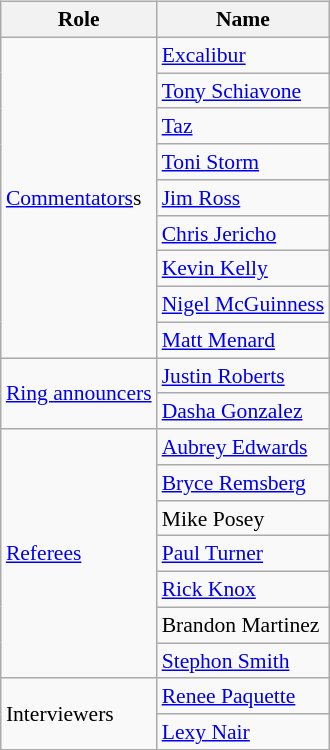<table class=wikitable style="font-size:90%; margin: 0.5em 0 0.5em 1em; float: right; clear: right;">
<tr>
<th>Role</th>
<th>Name</th>
</tr>
<tr>
<td rowspan=9><a href='#'>Commentators</a>s</td>
<td><a href='#'>Excalibur</a> </td>
</tr>
<tr>
<td><a href='#'>Tony Schiavone</a> </td>
</tr>
<tr>
<td><a href='#'>Taz</a> </td>
</tr>
<tr>
<td><a href='#'>Toni Storm</a> </td>
</tr>
<tr>
<td><a href='#'>Jim Ross</a> </td>
</tr>
<tr>
<td><a href='#'>Chris Jericho</a> </td>
</tr>
<tr>
<td><a href='#'>Kevin Kelly</a> </td>
</tr>
<tr>
<td><a href='#'>Nigel McGuinness</a> </td>
</tr>
<tr>
<td><a href='#'>Matt Menard</a> </td>
</tr>
<tr>
<td rowspan=2><a href='#'>Ring announcers</a></td>
<td><a href='#'>Justin Roberts</a> </td>
</tr>
<tr>
<td><a href='#'>Dasha Gonzalez</a> </td>
</tr>
<tr>
<td rowspan=7><a href='#'>Referees</a></td>
<td><a href='#'>Aubrey Edwards</a></td>
</tr>
<tr>
<td><a href='#'>Bryce Remsberg</a></td>
</tr>
<tr>
<td>Mike Posey</td>
</tr>
<tr>
<td><a href='#'>Paul Turner</a></td>
</tr>
<tr>
<td><a href='#'>Rick Knox</a></td>
</tr>
<tr>
<td>Brandon Martinez</td>
</tr>
<tr>
<td><a href='#'>Stephon Smith</a></td>
</tr>
<tr>
<td rowspan=2>Interviewers</td>
<td><a href='#'>Renee Paquette</a></td>
</tr>
<tr>
<td><a href='#'>Lexy Nair</a></td>
</tr>
</table>
